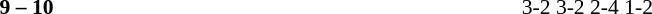<table width=100% cellspacing=1>
<tr>
<th width=20%></th>
<th width=12%></th>
<th width=20%></th>
<th width=33%></th>
<td></td>
</tr>
<tr style=font-size:90%>
<td align=right></td>
<td align=center><strong>9 – 10</strong></td>
<td><strong></strong></td>
<td>3-2 3-2 2-4 1-2</td>
</tr>
</table>
